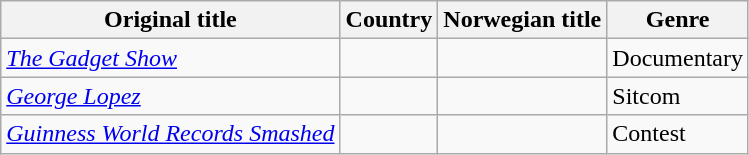<table class="wikitable">
<tr>
<th>Original title</th>
<th>Country</th>
<th>Norwegian title</th>
<th>Genre</th>
</tr>
<tr>
<td><em><a href='#'>The Gadget Show</a></em></td>
<td></td>
<td></td>
<td>Documentary</td>
</tr>
<tr>
<td><em><a href='#'>George Lopez</a></em></td>
<td></td>
<td></td>
<td>Sitcom</td>
</tr>
<tr>
<td><em><a href='#'>Guinness World Records Smashed</a></em></td>
<td></td>
<td></td>
<td>Contest</td>
</tr>
</table>
